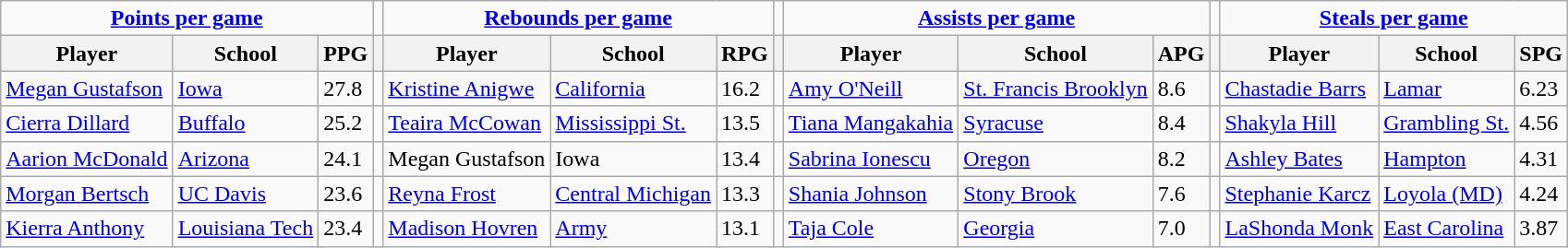<table class="wikitable" style="text-align: left;">
<tr>
<td colspan=3 style="text-align:center;"><strong><a href='#'>Points per game</a></strong></td>
<td></td>
<td colspan=3 style="text-align:center;"><strong><a href='#'>Rebounds per game</a></strong></td>
<td></td>
<td colspan=3 style="text-align:center;"><strong><a href='#'>Assists per game</a></strong></td>
<td></td>
<td colspan=3 style="text-align:center;"><strong><a href='#'>Steals per game</a></strong></td>
</tr>
<tr>
<th>Player</th>
<th>School</th>
<th>PPG</th>
<th></th>
<th>Player</th>
<th>School</th>
<th>RPG</th>
<th></th>
<th>Player</th>
<th>School</th>
<th>APG</th>
<th></th>
<th>Player</th>
<th>School</th>
<th>SPG</th>
</tr>
<tr>
<td><a href='#'>Megan Gustafson</a></td>
<td><a href='#'>Iowa</a></td>
<td>27.8</td>
<td></td>
<td><a href='#'>Kristine Anigwe</a></td>
<td><a href='#'>California</a></td>
<td>16.2</td>
<td></td>
<td><a href='#'>Amy O'Neill</a></td>
<td><a href='#'>St. Francis Brooklyn</a></td>
<td>8.6</td>
<td></td>
<td><a href='#'>Chastadie Barrs</a></td>
<td><a href='#'>Lamar</a></td>
<td>6.23</td>
</tr>
<tr>
<td><a href='#'>Cierra Dillard</a></td>
<td><a href='#'>Buffalo</a></td>
<td>25.2</td>
<td></td>
<td><a href='#'>Teaira McCowan</a></td>
<td><a href='#'>Mississippi St.</a></td>
<td>13.5</td>
<td></td>
<td><a href='#'>Tiana Mangakahia</a></td>
<td><a href='#'>Syracuse</a></td>
<td>8.4</td>
<td></td>
<td><a href='#'>Shakyla Hill</a></td>
<td><a href='#'>Grambling St.</a></td>
<td>4.56</td>
</tr>
<tr>
<td><a href='#'>Aarion McDonald</a></td>
<td><a href='#'>Arizona</a></td>
<td>24.1</td>
<td></td>
<td>Megan Gustafson</td>
<td>Iowa</td>
<td>13.4</td>
<td></td>
<td><a href='#'>Sabrina Ionescu</a></td>
<td><a href='#'>Oregon</a></td>
<td>8.2</td>
<td></td>
<td><a href='#'>Ashley Bates</a></td>
<td><a href='#'>Hampton</a></td>
<td>4.31</td>
</tr>
<tr>
<td><a href='#'>Morgan Bertsch</a></td>
<td><a href='#'>UC Davis</a></td>
<td>23.6</td>
<td></td>
<td><a href='#'>Reyna Frost</a></td>
<td><a href='#'>Central Michigan</a></td>
<td>13.3</td>
<td></td>
<td><a href='#'>Shania Johnson</a></td>
<td><a href='#'>Stony Brook</a></td>
<td>7.6</td>
<td></td>
<td><a href='#'>Stephanie Karcz</a></td>
<td><a href='#'>Loyola (MD)</a></td>
<td>4.24</td>
</tr>
<tr>
<td><a href='#'>Kierra Anthony</a></td>
<td><a href='#'>Louisiana Tech</a></td>
<td>23.4</td>
<td></td>
<td><a href='#'>Madison Hovren</a></td>
<td><a href='#'>Army</a></td>
<td>13.1</td>
<td></td>
<td><a href='#'>Taja Cole</a></td>
<td><a href='#'>Georgia</a></td>
<td>7.0</td>
<td></td>
<td><a href='#'>LaShonda Monk</a></td>
<td><a href='#'>East Carolina</a></td>
<td>3.87</td>
</tr>
</table>
